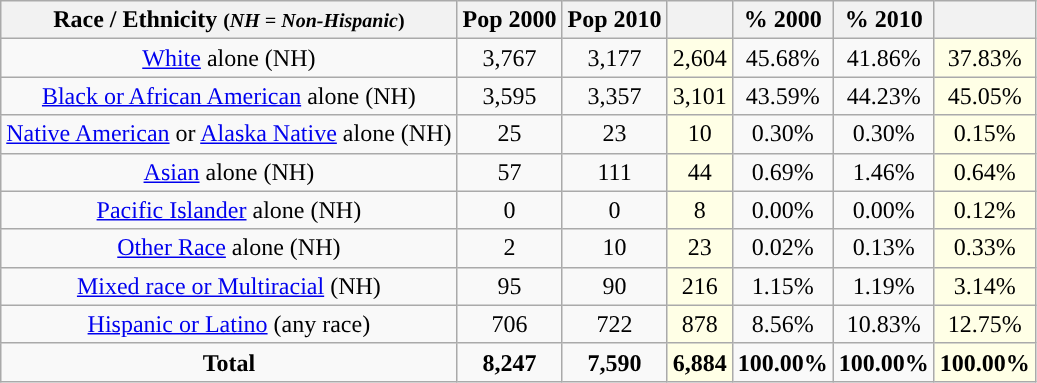<table class="wikitable" style="text-align:center;">
<tr>
<th>Race / Ethnicity <small>(<em>NH = Non-Hispanic</em>)</small></th>
<th>Pop 2000</th>
<th>Pop 2010</th>
<th></th>
<th>% 2000</th>
<th>% 2010</th>
<th></th>
</tr>
<tr>
<td><a href='#'>White</a> alone (NH)</td>
<td>3,767</td>
<td>3,177</td>
<td style='background: #ffffe6;'>2,604</td>
<td>45.68%</td>
<td>41.86%</td>
<td style='background: #ffffe6;'>37.83%</td>
</tr>
<tr>
<td><a href='#'>Black or African American</a> alone (NH)</td>
<td>3,595</td>
<td>3,357</td>
<td style='background: #ffffe6;'>3,101</td>
<td>43.59%</td>
<td>44.23%</td>
<td style='background: #ffffe6;'>45.05%</td>
</tr>
<tr>
<td><a href='#'>Native American</a> or <a href='#'>Alaska Native</a> alone (NH)</td>
<td>25</td>
<td>23</td>
<td style='background: #ffffe6;'>10</td>
<td>0.30%</td>
<td>0.30%</td>
<td style='background: #ffffe6;'>0.15%</td>
</tr>
<tr>
<td><a href='#'>Asian</a> alone (NH)</td>
<td>57</td>
<td>111</td>
<td style='background: #ffffe6;'>44</td>
<td>0.69%</td>
<td>1.46%</td>
<td style='background: #ffffe6;'>0.64%</td>
</tr>
<tr>
<td><a href='#'>Pacific Islander</a> alone (NH)</td>
<td>0</td>
<td>0</td>
<td style='background: #ffffe6;'>8</td>
<td>0.00%</td>
<td>0.00%</td>
<td style='background: #ffffe6;'>0.12%</td>
</tr>
<tr>
<td><a href='#'>Other Race</a> alone (NH)</td>
<td>2</td>
<td>10</td>
<td style='background: #ffffe6;'>23</td>
<td>0.02%</td>
<td>0.13%</td>
<td style='background: #ffffe6;'>0.33%</td>
</tr>
<tr>
<td><a href='#'>Mixed race or Multiracial</a> (NH)</td>
<td>95</td>
<td>90</td>
<td style='background: #ffffe6;'>216</td>
<td>1.15%</td>
<td>1.19%</td>
<td style='background: #ffffe6;'>3.14%</td>
</tr>
<tr>
<td><a href='#'>Hispanic or Latino</a> (any race)</td>
<td>706</td>
<td>722</td>
<td style='background: #ffffe6;'>878</td>
<td>8.56%</td>
<td>10.83%</td>
<td style='background: #ffffe6;'>12.75%</td>
</tr>
<tr>
<td><strong>Total</strong></td>
<td><strong>8,247</strong></td>
<td><strong>7,590</strong></td>
<td style='background: #ffffe6;'><strong>6,884</strong></td>
<td><strong>100.00%</strong></td>
<td><strong>100.00%</strong></td>
<td style='background: #ffffe6;'><strong>100.00%</strong></td>
</tr>
</table>
